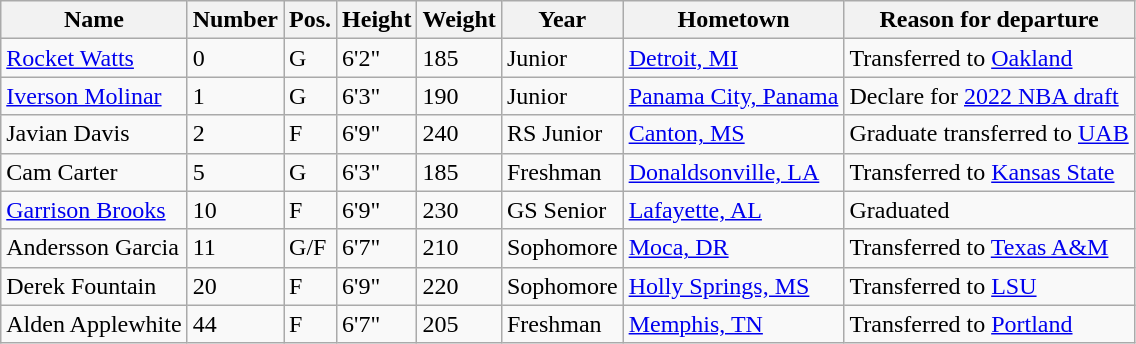<table class="wikitable sortable" border="1">
<tr>
<th>Name</th>
<th>Number</th>
<th>Pos.</th>
<th>Height</th>
<th>Weight</th>
<th>Year</th>
<th>Hometown</th>
<th class="unsortable">Reason for departure</th>
</tr>
<tr>
<td><a href='#'>Rocket Watts</a></td>
<td>0</td>
<td>G</td>
<td>6'2"</td>
<td>185</td>
<td>Junior</td>
<td><a href='#'>Detroit, MI</a></td>
<td>Transferred to <a href='#'>Oakland</a></td>
</tr>
<tr>
<td><a href='#'>Iverson Molinar</a></td>
<td>1</td>
<td>G</td>
<td>6'3"</td>
<td>190</td>
<td>Junior</td>
<td><a href='#'>Panama City, Panama</a></td>
<td>Declare for <a href='#'>2022 NBA draft</a></td>
</tr>
<tr>
<td>Javian Davis</td>
<td>2</td>
<td>F</td>
<td>6'9"</td>
<td>240</td>
<td>RS Junior</td>
<td><a href='#'>Canton, MS</a></td>
<td>Graduate transferred to <a href='#'>UAB</a></td>
</tr>
<tr>
<td>Cam Carter</td>
<td>5</td>
<td>G</td>
<td>6'3"</td>
<td>185</td>
<td>Freshman</td>
<td><a href='#'>Donaldsonville, LA</a></td>
<td>Transferred to <a href='#'>Kansas State</a></td>
</tr>
<tr>
<td><a href='#'>Garrison Brooks</a></td>
<td>10</td>
<td>F</td>
<td>6'9"</td>
<td>230</td>
<td>GS Senior</td>
<td><a href='#'>Lafayette, AL</a></td>
<td>Graduated</td>
</tr>
<tr>
<td>Andersson Garcia</td>
<td>11</td>
<td>G/F</td>
<td>6'7"</td>
<td>210</td>
<td>Sophomore</td>
<td><a href='#'>Moca, DR</a></td>
<td>Transferred to <a href='#'>Texas A&M</a></td>
</tr>
<tr>
<td>Derek Fountain</td>
<td>20</td>
<td>F</td>
<td>6'9"</td>
<td>220</td>
<td>Sophomore</td>
<td><a href='#'>Holly Springs, MS</a></td>
<td>Transferred to <a href='#'>LSU</a></td>
</tr>
<tr>
<td>Alden Applewhite</td>
<td>44</td>
<td>F</td>
<td>6'7"</td>
<td>205</td>
<td>Freshman</td>
<td><a href='#'>Memphis, TN</a></td>
<td>Transferred to <a href='#'>Portland</a></td>
</tr>
</table>
